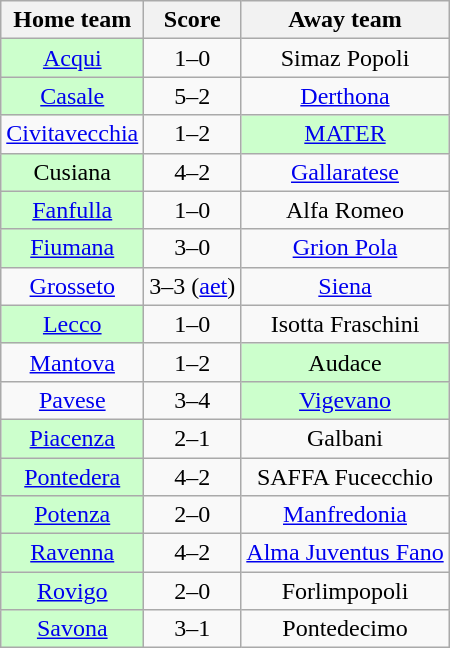<table class="wikitable" style="text-align: center">
<tr>
<th>Home team</th>
<th>Score</th>
<th>Away team</th>
</tr>
<tr>
<td bgcolor="ccffcc"><a href='#'>Acqui</a></td>
<td>1–0</td>
<td>Simaz Popoli</td>
</tr>
<tr>
<td bgcolor="ccffcc"><a href='#'>Casale</a></td>
<td>5–2</td>
<td><a href='#'>Derthona</a></td>
</tr>
<tr>
<td><a href='#'>Civitavecchia</a></td>
<td>1–2</td>
<td bgcolor="ccffcc"><a href='#'>MATER</a></td>
</tr>
<tr>
<td bgcolor="ccffcc">Cusiana</td>
<td>4–2</td>
<td><a href='#'>Gallaratese</a></td>
</tr>
<tr>
<td bgcolor="ccffcc"><a href='#'>Fanfulla</a></td>
<td>1–0</td>
<td>Alfa Romeo</td>
</tr>
<tr>
<td bgcolor="ccffcc"><a href='#'>Fiumana</a></td>
<td>3–0</td>
<td><a href='#'>Grion Pola</a></td>
</tr>
<tr>
<td><a href='#'>Grosseto</a></td>
<td>3–3 (<a href='#'>aet</a>)</td>
<td><a href='#'>Siena</a></td>
</tr>
<tr>
<td bgcolor="ccffcc"><a href='#'>Lecco</a></td>
<td>1–0</td>
<td>Isotta Fraschini</td>
</tr>
<tr>
<td><a href='#'>Mantova</a></td>
<td>1–2</td>
<td bgcolor="ccffcc">Audace</td>
</tr>
<tr>
<td><a href='#'>Pavese</a></td>
<td>3–4</td>
<td bgcolor="ccffcc"><a href='#'>Vigevano</a></td>
</tr>
<tr>
<td bgcolor="ccffcc"><a href='#'>Piacenza</a></td>
<td>2–1</td>
<td>Galbani</td>
</tr>
<tr>
<td bgcolor="ccffcc"><a href='#'>Pontedera</a></td>
<td>4–2</td>
<td>SAFFA Fucecchio</td>
</tr>
<tr>
<td bgcolor="ccffcc"><a href='#'>Potenza</a></td>
<td>2–0</td>
<td><a href='#'>Manfredonia</a></td>
</tr>
<tr>
<td bgcolor="ccffcc"><a href='#'>Ravenna</a></td>
<td>4–2</td>
<td><a href='#'>Alma Juventus Fano</a></td>
</tr>
<tr>
<td bgcolor="ccffcc"><a href='#'>Rovigo</a></td>
<td>2–0</td>
<td>Forlimpopoli</td>
</tr>
<tr>
<td bgcolor="ccffcc"><a href='#'>Savona</a></td>
<td>3–1</td>
<td>Pontedecimo</td>
</tr>
</table>
